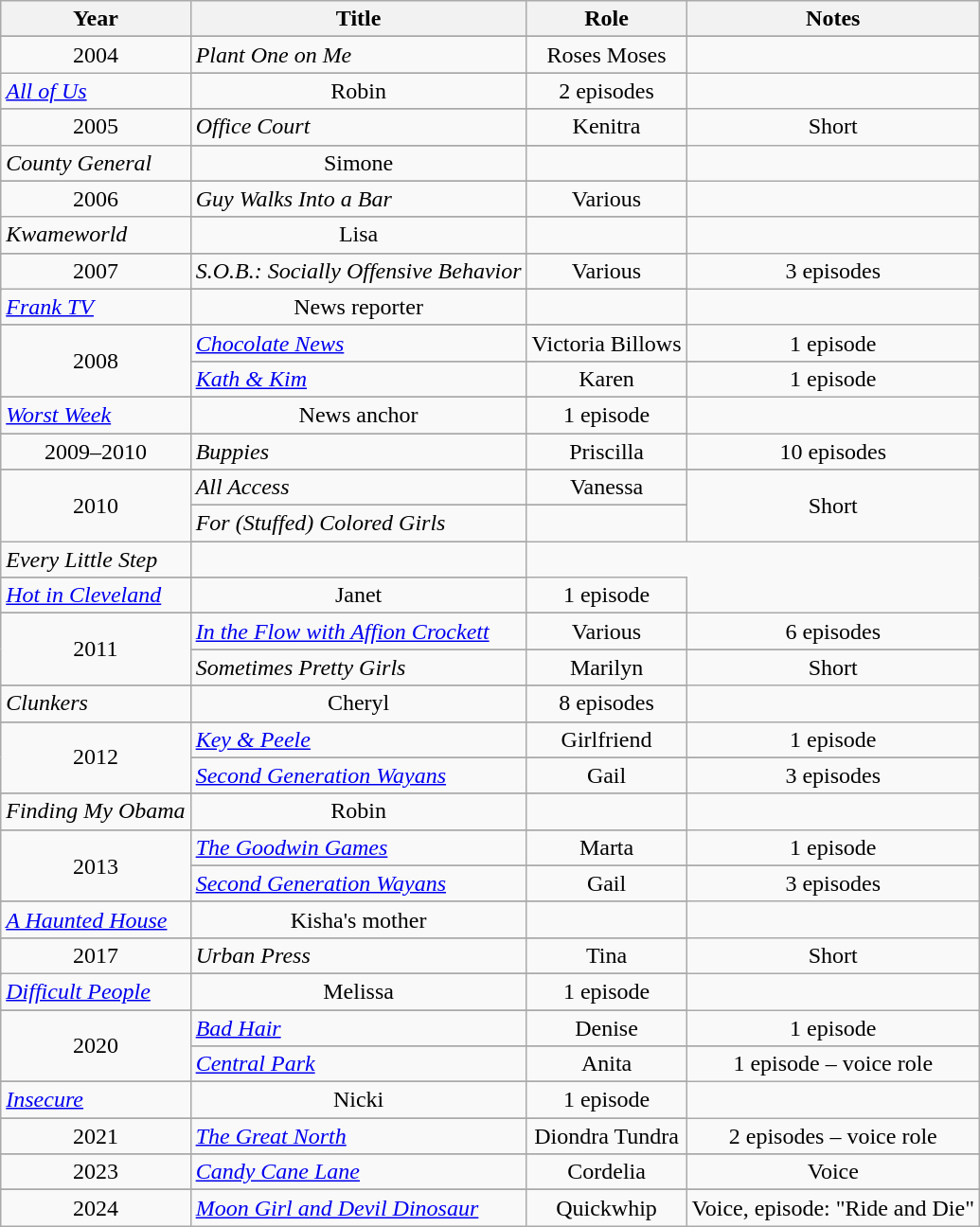<table class="wikitable">
<tr>
<th>Year</th>
<th>Title</th>
<th>Role</th>
<th>Notes</th>
</tr>
<tr>
</tr>
<tr style="text-align:center;">
<td rowspan="2">2004</td>
<td style="text-align:left;"><em>Plant One on Me</em></td>
<td>Roses Moses</td>
<td></td>
</tr>
<tr>
</tr>
<tr style="text-align:center;">
<td style="text-align:left;"><em><a href='#'>All of Us</a></em></td>
<td>Robin</td>
<td>2 episodes</td>
</tr>
<tr>
</tr>
<tr style="text-align:center;">
<td rowspan="2">2005</td>
<td style="text-align:left;"><em>Office Court</em></td>
<td>Kenitra</td>
<td>Short</td>
</tr>
<tr>
</tr>
<tr style="text-align:center;">
<td style="text-align:left;"><em>County General</em></td>
<td>Simone</td>
<td></td>
</tr>
<tr>
</tr>
<tr style="text-align:center;">
<td rowspan="2">2006</td>
<td style="text-align:left;"><em>Guy Walks Into a Bar</em></td>
<td>Various</td>
<td></td>
</tr>
<tr>
</tr>
<tr style="text-align:center;">
<td style="text-align:left;"><em>Kwameworld</em></td>
<td>Lisa</td>
<td></td>
</tr>
<tr>
</tr>
<tr style="text-align:center;">
<td rowspan="2">2007</td>
<td style="text-align:left;"><em>S.O.B.: Socially Offensive Behavior</em></td>
<td>Various</td>
<td>3 episodes</td>
</tr>
<tr>
</tr>
<tr style="text-align:center;">
<td style="text-align:left;"><em><a href='#'>Frank TV</a></em></td>
<td>News reporter</td>
<td></td>
</tr>
<tr>
</tr>
<tr style="text-align:center;">
<td rowspan="3">2008</td>
<td style="text-align:left;"><em><a href='#'>Chocolate News</a></em></td>
<td>Victoria Billows</td>
<td>1 episode</td>
</tr>
<tr>
</tr>
<tr style="text-align:center;">
<td style="text-align:left;"><em><a href='#'>Kath & Kim</a></em></td>
<td>Karen</td>
<td>1 episode</td>
</tr>
<tr>
</tr>
<tr style="text-align:center;">
<td style="text-align:left;"><em><a href='#'>Worst Week</a></em></td>
<td>News anchor</td>
<td>1 episode</td>
</tr>
<tr>
</tr>
<tr style="text-align:center;">
<td>2009–2010</td>
<td style="text-align:left;"><em>Buppies</em></td>
<td>Priscilla</td>
<td>10 episodes</td>
</tr>
<tr>
</tr>
<tr style="text-align:center;">
<td rowspan="4">2010</td>
<td style="text-align:left;"><em>All Access</em></td>
<td>Vanessa</td>
<td rowspan="3">Short</td>
</tr>
<tr>
</tr>
<tr style="text-align:center;">
<td style="text-align:left;"><em>For (Stuffed) Colored Girls</em></td>
<td></td>
</tr>
<tr>
</tr>
<tr style="text-align:center;">
<td style="text-align:left;"><em>Every Little Step</em></td>
<td></td>
</tr>
<tr>
</tr>
<tr style="text-align:center;">
<td style="text-align:left;"><em><a href='#'>Hot in Cleveland</a></em></td>
<td>Janet</td>
<td>1 episode</td>
</tr>
<tr>
</tr>
<tr style="text-align:center;">
<td rowspan="3">2011</td>
<td style="text-align:left;"><em><a href='#'>In the Flow with Affion Crockett</a></em></td>
<td>Various</td>
<td>6 episodes</td>
</tr>
<tr>
</tr>
<tr style="text-align:center;">
<td style="text-align:left;"><em>Sometimes Pretty Girls</em></td>
<td>Marilyn</td>
<td>Short</td>
</tr>
<tr>
</tr>
<tr style="text-align:center;">
<td style="text-align:left;"><em>Clunkers</em></td>
<td>Cheryl</td>
<td>8 episodes</td>
</tr>
<tr>
</tr>
<tr style="text-align:center;">
<td rowspan="3">2012</td>
<td style="text-align:left;"><em><a href='#'>Key & Peele</a></em></td>
<td>Girlfriend</td>
<td>1 episode</td>
</tr>
<tr>
</tr>
<tr style="text-align:center;">
<td style="text-align:left;"><em><a href='#'>Second Generation Wayans</a></em></td>
<td>Gail</td>
<td>3 episodes</td>
</tr>
<tr>
</tr>
<tr style="text-align:center;">
<td style="text-align:left;"><em>Finding My Obama</em></td>
<td>Robin</td>
<td></td>
</tr>
<tr>
</tr>
<tr style="text-align:center;">
<td rowspan="3">2013</td>
<td style="text-align:left;"><em><a href='#'>The Goodwin Games</a></em></td>
<td>Marta</td>
<td>1 episode</td>
</tr>
<tr>
</tr>
<tr style="text-align:center;">
<td style="text-align:left;"><em><a href='#'>Second Generation Wayans</a></em></td>
<td>Gail</td>
<td>3 episodes</td>
</tr>
<tr>
</tr>
<tr style="text-align:center;">
<td style="text-align:left;"><em><a href='#'>A Haunted House</a></em></td>
<td>Kisha's mother</td>
<td></td>
</tr>
<tr>
</tr>
<tr style="text-align:center;">
<td rowspan="2">2017</td>
<td style="text-align:left;"><em>Urban Press</em></td>
<td>Tina</td>
<td>Short</td>
</tr>
<tr>
</tr>
<tr style="text-align:center;">
<td style="text-align:left;"><em><a href='#'>Difficult People</a></em></td>
<td>Melissa</td>
<td>1 episode</td>
</tr>
<tr>
</tr>
<tr style="text-align:center;">
<td rowspan="3">2020</td>
<td style="text-align:left;"><em><a href='#'>Bad Hair</a></em></td>
<td>Denise</td>
<td>1 episode</td>
</tr>
<tr>
</tr>
<tr style="text-align:center;">
<td style="text-align:left;"><em><a href='#'>Central Park</a></em></td>
<td>Anita</td>
<td>1 episode – voice role</td>
</tr>
<tr>
</tr>
<tr style="text-align:center;">
<td style="text-align:left;"><em><a href='#'>Insecure</a></em></td>
<td>Nicki</td>
<td>1 episode</td>
</tr>
<tr>
</tr>
<tr style="text-align:center;">
<td>2021</td>
<td style="text-align:left;"><em><a href='#'>The Great North</a></em></td>
<td>Diondra Tundra</td>
<td>2 episodes – voice role</td>
</tr>
<tr>
</tr>
<tr style="text-align:center;">
<td rowspan="1">2023</td>
<td style="text-align:left;"><em><a href='#'>Candy Cane Lane</a></em></td>
<td>Cordelia</td>
<td>Voice</td>
</tr>
<tr>
</tr>
<tr style="text-align:center;">
<td>2024</td>
<td style="text-align:left;"><em><a href='#'>Moon Girl and Devil Dinosaur</a></em></td>
<td>Quickwhip</td>
<td>Voice, episode: "Ride and Die"</td>
</tr>
</table>
